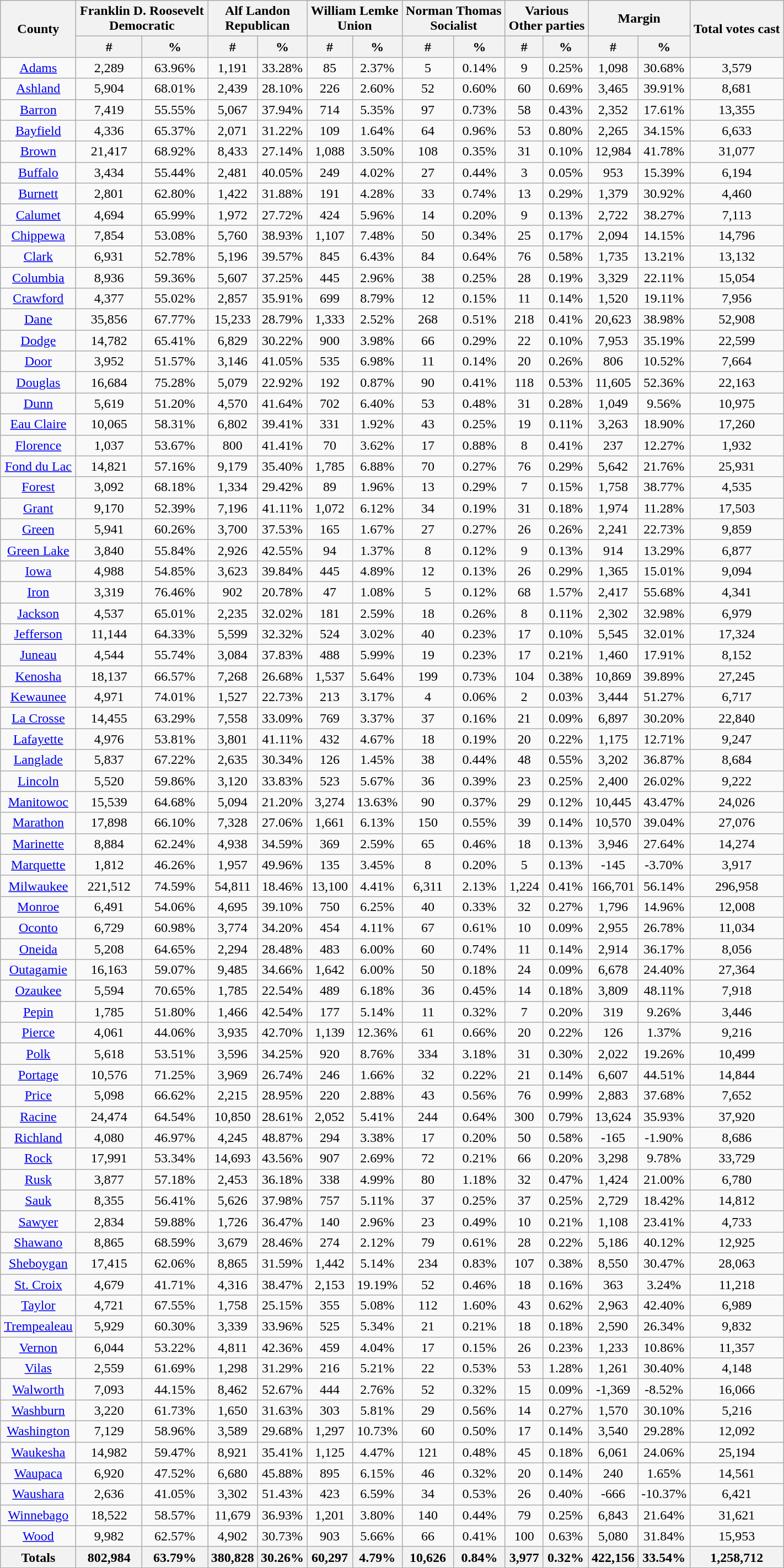<table width="75%" class="wikitable sortable" style="text-align:center">
<tr>
<th style="text-align:center;" rowspan="2">County</th>
<th style="text-align:center;" colspan="2">Franklin D. Roosevelt<br>Democratic</th>
<th style="text-align:center;" colspan="2">Alf Landon<br>Republican</th>
<th style="text-align:center;" colspan="2">William Lemke<br>Union</th>
<th style="text-align:center;" colspan="2">Norman Thomas<br>Socialist</th>
<th style="text-align:center;" colspan="2">Various<br>Other parties</th>
<th style="text-align:center;" colspan="2">Margin</th>
<th style="text-align:center;" rowspan="2">Total votes cast</th>
</tr>
<tr>
<th style="text-align:center;" data-sort-type="number">#</th>
<th style="text-align:center;" data-sort-type="number">%</th>
<th style="text-align:center;" data-sort-type="number">#</th>
<th style="text-align:center;" data-sort-type="number">%</th>
<th style="text-align:center;" data-sort-type="number">#</th>
<th style="text-align:center;" data-sort-type="number">%</th>
<th style="text-align:center;" data-sort-type="number">#</th>
<th style="text-align:center;" data-sort-type="number">%</th>
<th style="text-align:center;" data-sort-type="number">#</th>
<th style="text-align:center;" data-sort-type="number">%</th>
<th style="text-align:center;" data-sort-type="number">#</th>
<th style="text-align:center;" data-sort-type="number">%</th>
</tr>
<tr style="text-align:center;">
<td><a href='#'>Adams</a></td>
<td>2,289</td>
<td>63.96%</td>
<td>1,191</td>
<td>33.28%</td>
<td>85</td>
<td>2.37%</td>
<td>5</td>
<td>0.14%</td>
<td>9</td>
<td>0.25%</td>
<td>1,098</td>
<td>30.68%</td>
<td>3,579</td>
</tr>
<tr style="text-align:center;">
<td><a href='#'>Ashland</a></td>
<td>5,904</td>
<td>68.01%</td>
<td>2,439</td>
<td>28.10%</td>
<td>226</td>
<td>2.60%</td>
<td>52</td>
<td>0.60%</td>
<td>60</td>
<td>0.69%</td>
<td>3,465</td>
<td>39.91%</td>
<td>8,681</td>
</tr>
<tr style="text-align:center;">
<td><a href='#'>Barron</a></td>
<td>7,419</td>
<td>55.55%</td>
<td>5,067</td>
<td>37.94%</td>
<td>714</td>
<td>5.35%</td>
<td>97</td>
<td>0.73%</td>
<td>58</td>
<td>0.43%</td>
<td>2,352</td>
<td>17.61%</td>
<td>13,355</td>
</tr>
<tr style="text-align:center;">
<td><a href='#'>Bayfield</a></td>
<td>4,336</td>
<td>65.37%</td>
<td>2,071</td>
<td>31.22%</td>
<td>109</td>
<td>1.64%</td>
<td>64</td>
<td>0.96%</td>
<td>53</td>
<td>0.80%</td>
<td>2,265</td>
<td>34.15%</td>
<td>6,633</td>
</tr>
<tr style="text-align:center;">
<td><a href='#'>Brown</a></td>
<td>21,417</td>
<td>68.92%</td>
<td>8,433</td>
<td>27.14%</td>
<td>1,088</td>
<td>3.50%</td>
<td>108</td>
<td>0.35%</td>
<td>31</td>
<td>0.10%</td>
<td>12,984</td>
<td>41.78%</td>
<td>31,077</td>
</tr>
<tr style="text-align:center;">
<td><a href='#'>Buffalo</a></td>
<td>3,434</td>
<td>55.44%</td>
<td>2,481</td>
<td>40.05%</td>
<td>249</td>
<td>4.02%</td>
<td>27</td>
<td>0.44%</td>
<td>3</td>
<td>0.05%</td>
<td>953</td>
<td>15.39%</td>
<td>6,194</td>
</tr>
<tr style="text-align:center;">
<td><a href='#'>Burnett</a></td>
<td>2,801</td>
<td>62.80%</td>
<td>1,422</td>
<td>31.88%</td>
<td>191</td>
<td>4.28%</td>
<td>33</td>
<td>0.74%</td>
<td>13</td>
<td>0.29%</td>
<td>1,379</td>
<td>30.92%</td>
<td>4,460</td>
</tr>
<tr style="text-align:center;">
<td><a href='#'>Calumet</a></td>
<td>4,694</td>
<td>65.99%</td>
<td>1,972</td>
<td>27.72%</td>
<td>424</td>
<td>5.96%</td>
<td>14</td>
<td>0.20%</td>
<td>9</td>
<td>0.13%</td>
<td>2,722</td>
<td>38.27%</td>
<td>7,113</td>
</tr>
<tr style="text-align:center;">
<td><a href='#'>Chippewa</a></td>
<td>7,854</td>
<td>53.08%</td>
<td>5,760</td>
<td>38.93%</td>
<td>1,107</td>
<td>7.48%</td>
<td>50</td>
<td>0.34%</td>
<td>25</td>
<td>0.17%</td>
<td>2,094</td>
<td>14.15%</td>
<td>14,796</td>
</tr>
<tr style="text-align:center;">
<td><a href='#'>Clark</a></td>
<td>6,931</td>
<td>52.78%</td>
<td>5,196</td>
<td>39.57%</td>
<td>845</td>
<td>6.43%</td>
<td>84</td>
<td>0.64%</td>
<td>76</td>
<td>0.58%</td>
<td>1,735</td>
<td>13.21%</td>
<td>13,132</td>
</tr>
<tr style="text-align:center;">
<td><a href='#'>Columbia</a></td>
<td>8,936</td>
<td>59.36%</td>
<td>5,607</td>
<td>37.25%</td>
<td>445</td>
<td>2.96%</td>
<td>38</td>
<td>0.25%</td>
<td>28</td>
<td>0.19%</td>
<td>3,329</td>
<td>22.11%</td>
<td>15,054</td>
</tr>
<tr style="text-align:center;">
<td><a href='#'>Crawford</a></td>
<td>4,377</td>
<td>55.02%</td>
<td>2,857</td>
<td>35.91%</td>
<td>699</td>
<td>8.79%</td>
<td>12</td>
<td>0.15%</td>
<td>11</td>
<td>0.14%</td>
<td>1,520</td>
<td>19.11%</td>
<td>7,956</td>
</tr>
<tr style="text-align:center;">
<td><a href='#'>Dane</a></td>
<td>35,856</td>
<td>67.77%</td>
<td>15,233</td>
<td>28.79%</td>
<td>1,333</td>
<td>2.52%</td>
<td>268</td>
<td>0.51%</td>
<td>218</td>
<td>0.41%</td>
<td>20,623</td>
<td>38.98%</td>
<td>52,908</td>
</tr>
<tr style="text-align:center;">
<td><a href='#'>Dodge</a></td>
<td>14,782</td>
<td>65.41%</td>
<td>6,829</td>
<td>30.22%</td>
<td>900</td>
<td>3.98%</td>
<td>66</td>
<td>0.29%</td>
<td>22</td>
<td>0.10%</td>
<td>7,953</td>
<td>35.19%</td>
<td>22,599</td>
</tr>
<tr style="text-align:center;">
<td><a href='#'>Door</a></td>
<td>3,952</td>
<td>51.57%</td>
<td>3,146</td>
<td>41.05%</td>
<td>535</td>
<td>6.98%</td>
<td>11</td>
<td>0.14%</td>
<td>20</td>
<td>0.26%</td>
<td>806</td>
<td>10.52%</td>
<td>7,664</td>
</tr>
<tr style="text-align:center;">
<td><a href='#'>Douglas</a></td>
<td>16,684</td>
<td>75.28%</td>
<td>5,079</td>
<td>22.92%</td>
<td>192</td>
<td>0.87%</td>
<td>90</td>
<td>0.41%</td>
<td>118</td>
<td>0.53%</td>
<td>11,605</td>
<td>52.36%</td>
<td>22,163</td>
</tr>
<tr style="text-align:center;">
<td><a href='#'>Dunn</a></td>
<td>5,619</td>
<td>51.20%</td>
<td>4,570</td>
<td>41.64%</td>
<td>702</td>
<td>6.40%</td>
<td>53</td>
<td>0.48%</td>
<td>31</td>
<td>0.28%</td>
<td>1,049</td>
<td>9.56%</td>
<td>10,975</td>
</tr>
<tr style="text-align:center;">
<td><a href='#'>Eau Claire</a></td>
<td>10,065</td>
<td>58.31%</td>
<td>6,802</td>
<td>39.41%</td>
<td>331</td>
<td>1.92%</td>
<td>43</td>
<td>0.25%</td>
<td>19</td>
<td>0.11%</td>
<td>3,263</td>
<td>18.90%</td>
<td>17,260</td>
</tr>
<tr style="text-align:center;">
<td><a href='#'>Florence</a></td>
<td>1,037</td>
<td>53.67%</td>
<td>800</td>
<td>41.41%</td>
<td>70</td>
<td>3.62%</td>
<td>17</td>
<td>0.88%</td>
<td>8</td>
<td>0.41%</td>
<td>237</td>
<td>12.27%</td>
<td>1,932</td>
</tr>
<tr style="text-align:center;">
<td><a href='#'>Fond du Lac</a></td>
<td>14,821</td>
<td>57.16%</td>
<td>9,179</td>
<td>35.40%</td>
<td>1,785</td>
<td>6.88%</td>
<td>70</td>
<td>0.27%</td>
<td>76</td>
<td>0.29%</td>
<td>5,642</td>
<td>21.76%</td>
<td>25,931</td>
</tr>
<tr style="text-align:center;">
<td><a href='#'>Forest</a></td>
<td>3,092</td>
<td>68.18%</td>
<td>1,334</td>
<td>29.42%</td>
<td>89</td>
<td>1.96%</td>
<td>13</td>
<td>0.29%</td>
<td>7</td>
<td>0.15%</td>
<td>1,758</td>
<td>38.77%</td>
<td>4,535</td>
</tr>
<tr style="text-align:center;">
<td><a href='#'>Grant</a></td>
<td>9,170</td>
<td>52.39%</td>
<td>7,196</td>
<td>41.11%</td>
<td>1,072</td>
<td>6.12%</td>
<td>34</td>
<td>0.19%</td>
<td>31</td>
<td>0.18%</td>
<td>1,974</td>
<td>11.28%</td>
<td>17,503</td>
</tr>
<tr style="text-align:center;">
<td><a href='#'>Green</a></td>
<td>5,941</td>
<td>60.26%</td>
<td>3,700</td>
<td>37.53%</td>
<td>165</td>
<td>1.67%</td>
<td>27</td>
<td>0.27%</td>
<td>26</td>
<td>0.26%</td>
<td>2,241</td>
<td>22.73%</td>
<td>9,859</td>
</tr>
<tr style="text-align:center;">
<td><a href='#'>Green Lake</a></td>
<td>3,840</td>
<td>55.84%</td>
<td>2,926</td>
<td>42.55%</td>
<td>94</td>
<td>1.37%</td>
<td>8</td>
<td>0.12%</td>
<td>9</td>
<td>0.13%</td>
<td>914</td>
<td>13.29%</td>
<td>6,877</td>
</tr>
<tr style="text-align:center;">
<td><a href='#'>Iowa</a></td>
<td>4,988</td>
<td>54.85%</td>
<td>3,623</td>
<td>39.84%</td>
<td>445</td>
<td>4.89%</td>
<td>12</td>
<td>0.13%</td>
<td>26</td>
<td>0.29%</td>
<td>1,365</td>
<td>15.01%</td>
<td>9,094</td>
</tr>
<tr style="text-align:center;">
<td><a href='#'>Iron</a></td>
<td>3,319</td>
<td>76.46%</td>
<td>902</td>
<td>20.78%</td>
<td>47</td>
<td>1.08%</td>
<td>5</td>
<td>0.12%</td>
<td>68</td>
<td>1.57%</td>
<td>2,417</td>
<td>55.68%</td>
<td>4,341</td>
</tr>
<tr style="text-align:center;">
<td><a href='#'>Jackson</a></td>
<td>4,537</td>
<td>65.01%</td>
<td>2,235</td>
<td>32.02%</td>
<td>181</td>
<td>2.59%</td>
<td>18</td>
<td>0.26%</td>
<td>8</td>
<td>0.11%</td>
<td>2,302</td>
<td>32.98%</td>
<td>6,979</td>
</tr>
<tr style="text-align:center;">
<td><a href='#'>Jefferson</a></td>
<td>11,144</td>
<td>64.33%</td>
<td>5,599</td>
<td>32.32%</td>
<td>524</td>
<td>3.02%</td>
<td>40</td>
<td>0.23%</td>
<td>17</td>
<td>0.10%</td>
<td>5,545</td>
<td>32.01%</td>
<td>17,324</td>
</tr>
<tr style="text-align:center;">
<td><a href='#'>Juneau</a></td>
<td>4,544</td>
<td>55.74%</td>
<td>3,084</td>
<td>37.83%</td>
<td>488</td>
<td>5.99%</td>
<td>19</td>
<td>0.23%</td>
<td>17</td>
<td>0.21%</td>
<td>1,460</td>
<td>17.91%</td>
<td>8,152</td>
</tr>
<tr style="text-align:center;">
<td><a href='#'>Kenosha</a></td>
<td>18,137</td>
<td>66.57%</td>
<td>7,268</td>
<td>26.68%</td>
<td>1,537</td>
<td>5.64%</td>
<td>199</td>
<td>0.73%</td>
<td>104</td>
<td>0.38%</td>
<td>10,869</td>
<td>39.89%</td>
<td>27,245</td>
</tr>
<tr style="text-align:center;">
<td><a href='#'>Kewaunee</a></td>
<td>4,971</td>
<td>74.01%</td>
<td>1,527</td>
<td>22.73%</td>
<td>213</td>
<td>3.17%</td>
<td>4</td>
<td>0.06%</td>
<td>2</td>
<td>0.03%</td>
<td>3,444</td>
<td>51.27%</td>
<td>6,717</td>
</tr>
<tr style="text-align:center;">
<td><a href='#'>La Crosse</a></td>
<td>14,455</td>
<td>63.29%</td>
<td>7,558</td>
<td>33.09%</td>
<td>769</td>
<td>3.37%</td>
<td>37</td>
<td>0.16%</td>
<td>21</td>
<td>0.09%</td>
<td>6,897</td>
<td>30.20%</td>
<td>22,840</td>
</tr>
<tr style="text-align:center;">
<td><a href='#'>Lafayette</a></td>
<td>4,976</td>
<td>53.81%</td>
<td>3,801</td>
<td>41.11%</td>
<td>432</td>
<td>4.67%</td>
<td>18</td>
<td>0.19%</td>
<td>20</td>
<td>0.22%</td>
<td>1,175</td>
<td>12.71%</td>
<td>9,247</td>
</tr>
<tr style="text-align:center;">
<td><a href='#'>Langlade</a></td>
<td>5,837</td>
<td>67.22%</td>
<td>2,635</td>
<td>30.34%</td>
<td>126</td>
<td>1.45%</td>
<td>38</td>
<td>0.44%</td>
<td>48</td>
<td>0.55%</td>
<td>3,202</td>
<td>36.87%</td>
<td>8,684</td>
</tr>
<tr style="text-align:center;">
<td><a href='#'>Lincoln</a></td>
<td>5,520</td>
<td>59.86%</td>
<td>3,120</td>
<td>33.83%</td>
<td>523</td>
<td>5.67%</td>
<td>36</td>
<td>0.39%</td>
<td>23</td>
<td>0.25%</td>
<td>2,400</td>
<td>26.02%</td>
<td>9,222</td>
</tr>
<tr style="text-align:center;">
<td><a href='#'>Manitowoc</a></td>
<td>15,539</td>
<td>64.68%</td>
<td>5,094</td>
<td>21.20%</td>
<td>3,274</td>
<td>13.63%</td>
<td>90</td>
<td>0.37%</td>
<td>29</td>
<td>0.12%</td>
<td>10,445</td>
<td>43.47%</td>
<td>24,026</td>
</tr>
<tr style="text-align:center;">
<td><a href='#'>Marathon</a></td>
<td>17,898</td>
<td>66.10%</td>
<td>7,328</td>
<td>27.06%</td>
<td>1,661</td>
<td>6.13%</td>
<td>150</td>
<td>0.55%</td>
<td>39</td>
<td>0.14%</td>
<td>10,570</td>
<td>39.04%</td>
<td>27,076</td>
</tr>
<tr style="text-align:center;">
<td><a href='#'>Marinette</a></td>
<td>8,884</td>
<td>62.24%</td>
<td>4,938</td>
<td>34.59%</td>
<td>369</td>
<td>2.59%</td>
<td>65</td>
<td>0.46%</td>
<td>18</td>
<td>0.13%</td>
<td>3,946</td>
<td>27.64%</td>
<td>14,274</td>
</tr>
<tr style="text-align:center;">
<td><a href='#'>Marquette</a></td>
<td>1,812</td>
<td>46.26%</td>
<td>1,957</td>
<td>49.96%</td>
<td>135</td>
<td>3.45%</td>
<td>8</td>
<td>0.20%</td>
<td>5</td>
<td>0.13%</td>
<td>-145</td>
<td>-3.70%</td>
<td>3,917</td>
</tr>
<tr style="text-align:center;">
<td><a href='#'>Milwaukee</a></td>
<td>221,512</td>
<td>74.59%</td>
<td>54,811</td>
<td>18.46%</td>
<td>13,100</td>
<td>4.41%</td>
<td>6,311</td>
<td>2.13%</td>
<td>1,224</td>
<td>0.41%</td>
<td>166,701</td>
<td>56.14%</td>
<td>296,958</td>
</tr>
<tr style="text-align:center;">
<td><a href='#'>Monroe</a></td>
<td>6,491</td>
<td>54.06%</td>
<td>4,695</td>
<td>39.10%</td>
<td>750</td>
<td>6.25%</td>
<td>40</td>
<td>0.33%</td>
<td>32</td>
<td>0.27%</td>
<td>1,796</td>
<td>14.96%</td>
<td>12,008</td>
</tr>
<tr style="text-align:center;">
<td><a href='#'>Oconto</a></td>
<td>6,729</td>
<td>60.98%</td>
<td>3,774</td>
<td>34.20%</td>
<td>454</td>
<td>4.11%</td>
<td>67</td>
<td>0.61%</td>
<td>10</td>
<td>0.09%</td>
<td>2,955</td>
<td>26.78%</td>
<td>11,034</td>
</tr>
<tr style="text-align:center;">
<td><a href='#'>Oneida</a></td>
<td>5,208</td>
<td>64.65%</td>
<td>2,294</td>
<td>28.48%</td>
<td>483</td>
<td>6.00%</td>
<td>60</td>
<td>0.74%</td>
<td>11</td>
<td>0.14%</td>
<td>2,914</td>
<td>36.17%</td>
<td>8,056</td>
</tr>
<tr style="text-align:center;">
<td><a href='#'>Outagamie</a></td>
<td>16,163</td>
<td>59.07%</td>
<td>9,485</td>
<td>34.66%</td>
<td>1,642</td>
<td>6.00%</td>
<td>50</td>
<td>0.18%</td>
<td>24</td>
<td>0.09%</td>
<td>6,678</td>
<td>24.40%</td>
<td>27,364</td>
</tr>
<tr style="text-align:center;">
<td><a href='#'>Ozaukee</a></td>
<td>5,594</td>
<td>70.65%</td>
<td>1,785</td>
<td>22.54%</td>
<td>489</td>
<td>6.18%</td>
<td>36</td>
<td>0.45%</td>
<td>14</td>
<td>0.18%</td>
<td>3,809</td>
<td>48.11%</td>
<td>7,918</td>
</tr>
<tr style="text-align:center;">
<td><a href='#'>Pepin</a></td>
<td>1,785</td>
<td>51.80%</td>
<td>1,466</td>
<td>42.54%</td>
<td>177</td>
<td>5.14%</td>
<td>11</td>
<td>0.32%</td>
<td>7</td>
<td>0.20%</td>
<td>319</td>
<td>9.26%</td>
<td>3,446</td>
</tr>
<tr style="text-align:center;">
<td><a href='#'>Pierce</a></td>
<td>4,061</td>
<td>44.06%</td>
<td>3,935</td>
<td>42.70%</td>
<td>1,139</td>
<td>12.36%</td>
<td>61</td>
<td>0.66%</td>
<td>20</td>
<td>0.22%</td>
<td>126</td>
<td>1.37%</td>
<td>9,216</td>
</tr>
<tr style="text-align:center;">
<td><a href='#'>Polk</a></td>
<td>5,618</td>
<td>53.51%</td>
<td>3,596</td>
<td>34.25%</td>
<td>920</td>
<td>8.76%</td>
<td>334</td>
<td>3.18%</td>
<td>31</td>
<td>0.30%</td>
<td>2,022</td>
<td>19.26%</td>
<td>10,499</td>
</tr>
<tr style="text-align:center;">
<td><a href='#'>Portage</a></td>
<td>10,576</td>
<td>71.25%</td>
<td>3,969</td>
<td>26.74%</td>
<td>246</td>
<td>1.66%</td>
<td>32</td>
<td>0.22%</td>
<td>21</td>
<td>0.14%</td>
<td>6,607</td>
<td>44.51%</td>
<td>14,844</td>
</tr>
<tr style="text-align:center;">
<td><a href='#'>Price</a></td>
<td>5,098</td>
<td>66.62%</td>
<td>2,215</td>
<td>28.95%</td>
<td>220</td>
<td>2.88%</td>
<td>43</td>
<td>0.56%</td>
<td>76</td>
<td>0.99%</td>
<td>2,883</td>
<td>37.68%</td>
<td>7,652</td>
</tr>
<tr style="text-align:center;">
<td><a href='#'>Racine</a></td>
<td>24,474</td>
<td>64.54%</td>
<td>10,850</td>
<td>28.61%</td>
<td>2,052</td>
<td>5.41%</td>
<td>244</td>
<td>0.64%</td>
<td>300</td>
<td>0.79%</td>
<td>13,624</td>
<td>35.93%</td>
<td>37,920</td>
</tr>
<tr style="text-align:center;">
<td><a href='#'>Richland</a></td>
<td>4,080</td>
<td>46.97%</td>
<td>4,245</td>
<td>48.87%</td>
<td>294</td>
<td>3.38%</td>
<td>17</td>
<td>0.20%</td>
<td>50</td>
<td>0.58%</td>
<td>-165</td>
<td>-1.90%</td>
<td>8,686</td>
</tr>
<tr style="text-align:center;">
<td><a href='#'>Rock</a></td>
<td>17,991</td>
<td>53.34%</td>
<td>14,693</td>
<td>43.56%</td>
<td>907</td>
<td>2.69%</td>
<td>72</td>
<td>0.21%</td>
<td>66</td>
<td>0.20%</td>
<td>3,298</td>
<td>9.78%</td>
<td>33,729</td>
</tr>
<tr style="text-align:center;">
<td><a href='#'>Rusk</a></td>
<td>3,877</td>
<td>57.18%</td>
<td>2,453</td>
<td>36.18%</td>
<td>338</td>
<td>4.99%</td>
<td>80</td>
<td>1.18%</td>
<td>32</td>
<td>0.47%</td>
<td>1,424</td>
<td>21.00%</td>
<td>6,780</td>
</tr>
<tr style="text-align:center;">
<td><a href='#'>Sauk</a></td>
<td>8,355</td>
<td>56.41%</td>
<td>5,626</td>
<td>37.98%</td>
<td>757</td>
<td>5.11%</td>
<td>37</td>
<td>0.25%</td>
<td>37</td>
<td>0.25%</td>
<td>2,729</td>
<td>18.42%</td>
<td>14,812</td>
</tr>
<tr style="text-align:center;">
<td><a href='#'>Sawyer</a></td>
<td>2,834</td>
<td>59.88%</td>
<td>1,726</td>
<td>36.47%</td>
<td>140</td>
<td>2.96%</td>
<td>23</td>
<td>0.49%</td>
<td>10</td>
<td>0.21%</td>
<td>1,108</td>
<td>23.41%</td>
<td>4,733</td>
</tr>
<tr style="text-align:center;">
<td><a href='#'>Shawano</a></td>
<td>8,865</td>
<td>68.59%</td>
<td>3,679</td>
<td>28.46%</td>
<td>274</td>
<td>2.12%</td>
<td>79</td>
<td>0.61%</td>
<td>28</td>
<td>0.22%</td>
<td>5,186</td>
<td>40.12%</td>
<td>12,925</td>
</tr>
<tr style="text-align:center;">
<td><a href='#'>Sheboygan</a></td>
<td>17,415</td>
<td>62.06%</td>
<td>8,865</td>
<td>31.59%</td>
<td>1,442</td>
<td>5.14%</td>
<td>234</td>
<td>0.83%</td>
<td>107</td>
<td>0.38%</td>
<td>8,550</td>
<td>30.47%</td>
<td>28,063</td>
</tr>
<tr style="text-align:center;">
<td><a href='#'>St. Croix</a></td>
<td>4,679</td>
<td>41.71%</td>
<td>4,316</td>
<td>38.47%</td>
<td>2,153</td>
<td>19.19%</td>
<td>52</td>
<td>0.46%</td>
<td>18</td>
<td>0.16%</td>
<td>363</td>
<td>3.24%</td>
<td>11,218</td>
</tr>
<tr style="text-align:center;">
<td><a href='#'>Taylor</a></td>
<td>4,721</td>
<td>67.55%</td>
<td>1,758</td>
<td>25.15%</td>
<td>355</td>
<td>5.08%</td>
<td>112</td>
<td>1.60%</td>
<td>43</td>
<td>0.62%</td>
<td>2,963</td>
<td>42.40%</td>
<td>6,989</td>
</tr>
<tr style="text-align:center;">
<td><a href='#'>Trempealeau</a></td>
<td>5,929</td>
<td>60.30%</td>
<td>3,339</td>
<td>33.96%</td>
<td>525</td>
<td>5.34%</td>
<td>21</td>
<td>0.21%</td>
<td>18</td>
<td>0.18%</td>
<td>2,590</td>
<td>26.34%</td>
<td>9,832</td>
</tr>
<tr style="text-align:center;">
<td><a href='#'>Vernon</a></td>
<td>6,044</td>
<td>53.22%</td>
<td>4,811</td>
<td>42.36%</td>
<td>459</td>
<td>4.04%</td>
<td>17</td>
<td>0.15%</td>
<td>26</td>
<td>0.23%</td>
<td>1,233</td>
<td>10.86%</td>
<td>11,357</td>
</tr>
<tr style="text-align:center;">
<td><a href='#'>Vilas</a></td>
<td>2,559</td>
<td>61.69%</td>
<td>1,298</td>
<td>31.29%</td>
<td>216</td>
<td>5.21%</td>
<td>22</td>
<td>0.53%</td>
<td>53</td>
<td>1.28%</td>
<td>1,261</td>
<td>30.40%</td>
<td>4,148</td>
</tr>
<tr style="text-align:center;">
<td><a href='#'>Walworth</a></td>
<td>7,093</td>
<td>44.15%</td>
<td>8,462</td>
<td>52.67%</td>
<td>444</td>
<td>2.76%</td>
<td>52</td>
<td>0.32%</td>
<td>15</td>
<td>0.09%</td>
<td>-1,369</td>
<td>-8.52%</td>
<td>16,066</td>
</tr>
<tr style="text-align:center;">
<td><a href='#'>Washburn</a></td>
<td>3,220</td>
<td>61.73%</td>
<td>1,650</td>
<td>31.63%</td>
<td>303</td>
<td>5.81%</td>
<td>29</td>
<td>0.56%</td>
<td>14</td>
<td>0.27%</td>
<td>1,570</td>
<td>30.10%</td>
<td>5,216</td>
</tr>
<tr style="text-align:center;">
<td><a href='#'>Washington</a></td>
<td>7,129</td>
<td>58.96%</td>
<td>3,589</td>
<td>29.68%</td>
<td>1,297</td>
<td>10.73%</td>
<td>60</td>
<td>0.50%</td>
<td>17</td>
<td>0.14%</td>
<td>3,540</td>
<td>29.28%</td>
<td>12,092</td>
</tr>
<tr style="text-align:center;">
<td><a href='#'>Waukesha</a></td>
<td>14,982</td>
<td>59.47%</td>
<td>8,921</td>
<td>35.41%</td>
<td>1,125</td>
<td>4.47%</td>
<td>121</td>
<td>0.48%</td>
<td>45</td>
<td>0.18%</td>
<td>6,061</td>
<td>24.06%</td>
<td>25,194</td>
</tr>
<tr style="text-align:center;">
<td><a href='#'>Waupaca</a></td>
<td>6,920</td>
<td>47.52%</td>
<td>6,680</td>
<td>45.88%</td>
<td>895</td>
<td>6.15%</td>
<td>46</td>
<td>0.32%</td>
<td>20</td>
<td>0.14%</td>
<td>240</td>
<td>1.65%</td>
<td>14,561</td>
</tr>
<tr style="text-align:center;">
<td><a href='#'>Waushara</a></td>
<td>2,636</td>
<td>41.05%</td>
<td>3,302</td>
<td>51.43%</td>
<td>423</td>
<td>6.59%</td>
<td>34</td>
<td>0.53%</td>
<td>26</td>
<td>0.40%</td>
<td>-666</td>
<td>-10.37%</td>
<td>6,421</td>
</tr>
<tr style="text-align:center;">
<td><a href='#'>Winnebago</a></td>
<td>18,522</td>
<td>58.57%</td>
<td>11,679</td>
<td>36.93%</td>
<td>1,201</td>
<td>3.80%</td>
<td>140</td>
<td>0.44%</td>
<td>79</td>
<td>0.25%</td>
<td>6,843</td>
<td>21.64%</td>
<td>31,621</td>
</tr>
<tr style="text-align:center;">
<td><a href='#'>Wood</a></td>
<td>9,982</td>
<td>62.57%</td>
<td>4,902</td>
<td>30.73%</td>
<td>903</td>
<td>5.66%</td>
<td>66</td>
<td>0.41%</td>
<td>100</td>
<td>0.63%</td>
<td>5,080</td>
<td>31.84%</td>
<td>15,953</td>
</tr>
<tr style="text-align:center;">
<th>Totals</th>
<th>802,984</th>
<th>63.79%</th>
<th>380,828</th>
<th>30.26%</th>
<th>60,297</th>
<th>4.79%</th>
<th>10,626</th>
<th>0.84%</th>
<th>3,977</th>
<th>0.32%</th>
<th>422,156</th>
<th>33.54%</th>
<th>1,258,712</th>
</tr>
</table>
